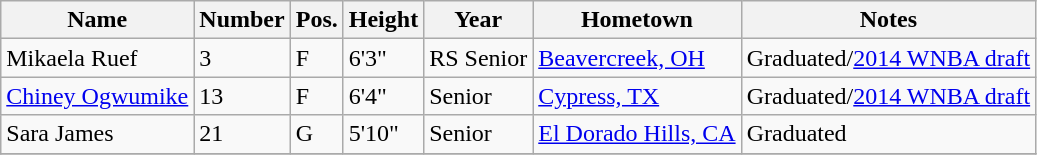<table class="wikitable sortable" border="1">
<tr>
<th>Name</th>
<th>Number</th>
<th>Pos.</th>
<th>Height</th>
<th>Year</th>
<th>Hometown</th>
<th class="unsortable">Notes</th>
</tr>
<tr>
<td sortname>Mikaela Ruef</td>
<td>3</td>
<td>F</td>
<td>6'3"</td>
<td>RS Senior</td>
<td><a href='#'>Beavercreek, OH</a></td>
<td>Graduated/<a href='#'>2014 WNBA draft</a></td>
</tr>
<tr>
<td sortname><a href='#'>Chiney Ogwumike</a></td>
<td>13</td>
<td>F</td>
<td>6'4"</td>
<td>Senior</td>
<td><a href='#'>Cypress, TX</a></td>
<td>Graduated/<a href='#'>2014 WNBA draft</a></td>
</tr>
<tr>
<td sortname>Sara James</td>
<td>21</td>
<td>G</td>
<td>5'10"</td>
<td>Senior</td>
<td><a href='#'>El Dorado Hills, CA</a></td>
<td>Graduated</td>
</tr>
<tr>
</tr>
</table>
